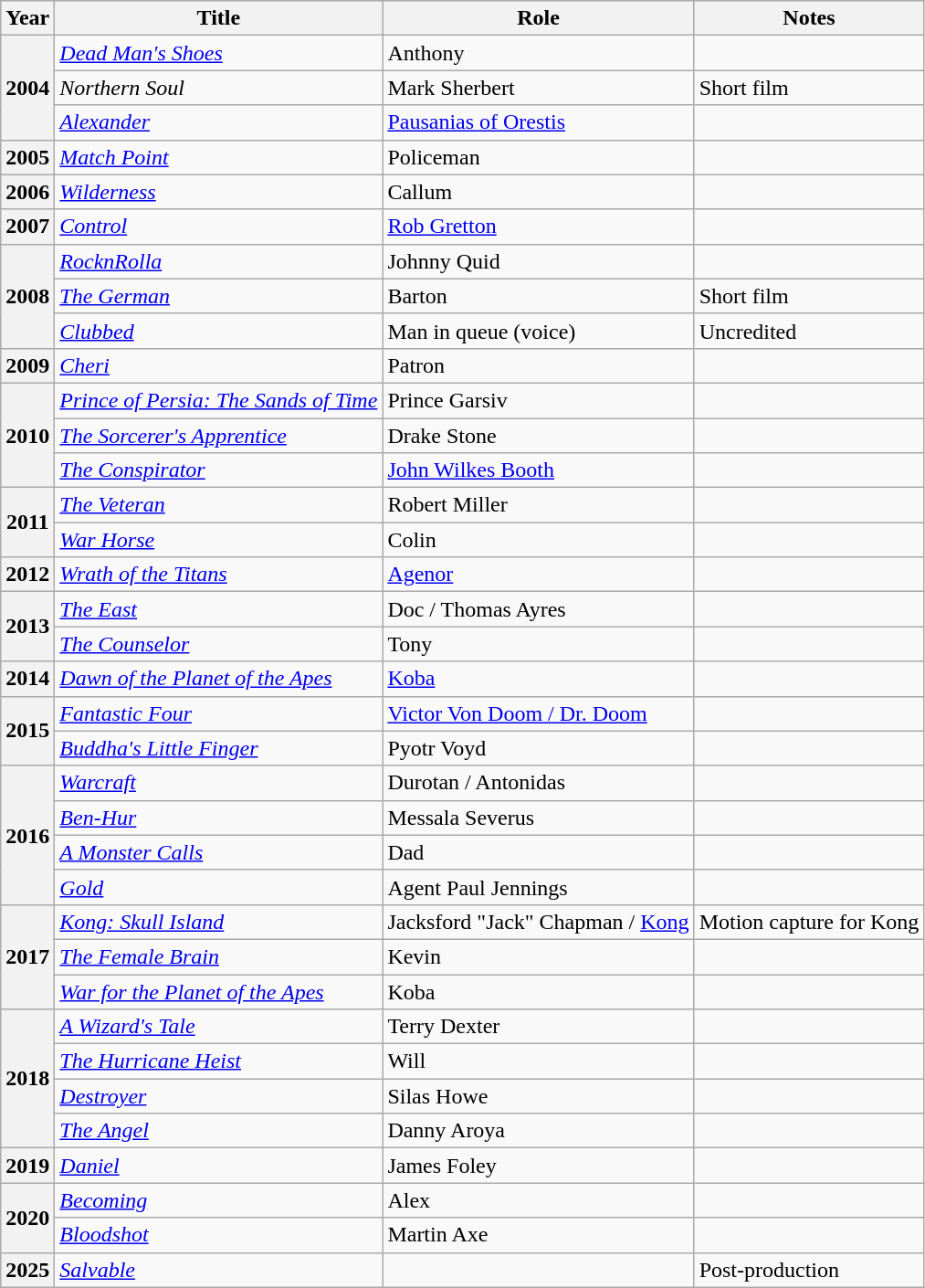<table class="wikitable plainrowheaders sortable" style="margin-right: 0;">
<tr>
<th scope="col">Year</th>
<th scope="col">Title</th>
<th scope="col">Role</th>
<th scope="col" class="unsortable">Notes</th>
</tr>
<tr>
<th rowspan="3" scope="row">2004</th>
<td><em><a href='#'>Dead Man's Shoes</a></em></td>
<td>Anthony</td>
<td></td>
</tr>
<tr>
<td><em>Northern Soul</em></td>
<td>Mark Sherbert</td>
<td>Short film</td>
</tr>
<tr>
<td><em><a href='#'>Alexander</a></em></td>
<td><a href='#'>Pausanias of Orestis</a></td>
<td></td>
</tr>
<tr>
<th scope="row">2005</th>
<td><em><a href='#'>Match Point</a></em></td>
<td>Policeman</td>
<td></td>
</tr>
<tr>
<th scope="row">2006</th>
<td><em><a href='#'>Wilderness</a></em></td>
<td>Callum</td>
<td></td>
</tr>
<tr>
<th scope="row">2007</th>
<td><em><a href='#'>Control</a></em></td>
<td><a href='#'>Rob Gretton</a></td>
<td></td>
</tr>
<tr>
<th rowspan="3" scope="row">2008</th>
<td><em><a href='#'>RocknRolla</a></em></td>
<td>Johnny Quid</td>
<td></td>
</tr>
<tr>
<td><em><a href='#'>The German</a></em></td>
<td>Barton</td>
<td>Short film</td>
</tr>
<tr>
<td><em><a href='#'>Clubbed</a></em></td>
<td>Man in queue (voice)</td>
<td>Uncredited</td>
</tr>
<tr>
<th scope="row">2009</th>
<td><em><a href='#'>Cheri</a></em></td>
<td>Patron</td>
<td></td>
</tr>
<tr>
<th rowspan="3" scope="row">2010</th>
<td><em><a href='#'>Prince of Persia: The Sands of Time</a></em></td>
<td>Prince Garsiv</td>
<td></td>
</tr>
<tr>
<td><em><a href='#'>The Sorcerer's Apprentice</a></em></td>
<td>Drake Stone</td>
<td></td>
</tr>
<tr>
<td><em><a href='#'>The Conspirator</a></em></td>
<td><a href='#'>John Wilkes Booth</a></td>
<td></td>
</tr>
<tr>
<th rowspan="2" scope="row">2011</th>
<td><em><a href='#'>The Veteran</a></em></td>
<td>Robert Miller</td>
<td></td>
</tr>
<tr>
<td><em><a href='#'>War Horse</a></em></td>
<td>Colin</td>
<td></td>
</tr>
<tr>
<th scope="row">2012</th>
<td><em><a href='#'>Wrath of the Titans</a></em></td>
<td><a href='#'>Agenor</a></td>
<td></td>
</tr>
<tr>
<th rowspan="2" scope="row">2013</th>
<td><em><a href='#'>The East</a></em></td>
<td>Doc / Thomas Ayres</td>
<td></td>
</tr>
<tr>
<td><em><a href='#'>The Counselor</a></em></td>
<td>Tony</td>
<td></td>
</tr>
<tr>
<th scope="row">2014</th>
<td><em><a href='#'>Dawn of the Planet of the Apes</a></em></td>
<td><a href='#'>Koba</a></td>
<td></td>
</tr>
<tr>
<th rowspan="2" scope="row">2015</th>
<td><em><a href='#'>Fantastic Four</a></em></td>
<td><a href='#'>Victor Von Doom / Dr. Doom</a></td>
<td></td>
</tr>
<tr>
<td><em><a href='#'>Buddha's Little Finger</a></em></td>
<td>Pyotr Voyd</td>
<td></td>
</tr>
<tr>
<th rowspan="4" scope="row">2016</th>
<td><em><a href='#'>Warcraft</a></em></td>
<td>Durotan / Antonidas</td>
<td></td>
</tr>
<tr>
<td><em><a href='#'>Ben-Hur</a></em></td>
<td>Messala Severus</td>
<td></td>
</tr>
<tr>
<td><em><a href='#'>A Monster Calls</a></em></td>
<td>Dad</td>
<td></td>
</tr>
<tr>
<td><em><a href='#'>Gold</a></em></td>
<td>Agent Paul Jennings</td>
<td></td>
</tr>
<tr>
<th rowspan="3" scope="row">2017</th>
<td><em><a href='#'>Kong: Skull Island</a></em></td>
<td>Jacksford "Jack" Chapman / <a href='#'>Kong</a></td>
<td>Motion capture for Kong</td>
</tr>
<tr>
<td><em><a href='#'>The Female Brain</a></em></td>
<td>Kevin</td>
<td></td>
</tr>
<tr>
<td><em><a href='#'>War for the Planet of the Apes</a></em></td>
<td>Koba</td>
<td></td>
</tr>
<tr>
<th rowspan="4" scope="row">2018</th>
<td><em><a href='#'>A Wizard's Tale</a></em></td>
<td>Terry Dexter </td>
<td></td>
</tr>
<tr>
<td><em><a href='#'>The Hurricane Heist</a></em></td>
<td>Will</td>
<td></td>
</tr>
<tr>
<td><em><a href='#'>Destroyer</a></em></td>
<td>Silas Howe</td>
<td></td>
</tr>
<tr>
<td><em><a href='#'>The Angel</a></em></td>
<td>Danny Aroya</td>
<td></td>
</tr>
<tr>
<th scope="row">2019</th>
<td><em><a href='#'>Daniel</a></em></td>
<td>James Foley</td>
<td></td>
</tr>
<tr>
<th rowspan="2" scope="row">2020</th>
<td><em><a href='#'>Becoming</a></em></td>
<td>Alex</td>
<td></td>
</tr>
<tr>
<td><em><a href='#'>Bloodshot</a></em></td>
<td>Martin Axe</td>
<td></td>
</tr>
<tr>
<th rowspan="1" scope="row">2025</th>
<td><em><a href='#'>Salvable</a></em></td>
<td></td>
<td>Post-production</td>
</tr>
</table>
